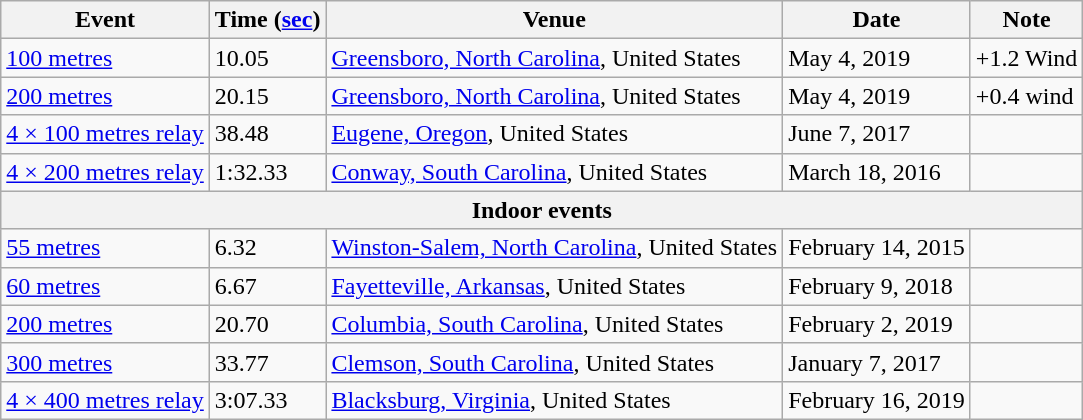<table class=wikitable>
<tr>
<th>Event</th>
<th>Time (<a href='#'>sec</a>)</th>
<th>Venue</th>
<th>Date</th>
<th>Note</th>
</tr>
<tr>
<td><a href='#'>100 metres</a></td>
<td>10.05</td>
<td><a href='#'>Greensboro, North Carolina</a>, United States</td>
<td>May 4, 2019</td>
<td>+1.2 Wind</td>
</tr>
<tr>
<td><a href='#'>200 metres</a></td>
<td>20.15</td>
<td><a href='#'>Greensboro, North Carolina</a>, United States</td>
<td>May 4, 2019</td>
<td>+0.4 wind</td>
</tr>
<tr>
<td><a href='#'>4 × 100 metres relay</a></td>
<td>38.48</td>
<td><a href='#'>Eugene, Oregon</a>, United States</td>
<td>June 7, 2017</td>
<td></td>
</tr>
<tr>
<td><a href='#'>4 × 200 metres relay</a></td>
<td>1:32.33</td>
<td><a href='#'>Conway, South Carolina</a>, United States</td>
<td>March 18, 2016</td>
<td></td>
</tr>
<tr>
<th colspan=5>Indoor events</th>
</tr>
<tr>
<td><a href='#'>55 metres</a></td>
<td>6.32</td>
<td><a href='#'>Winston-Salem, North Carolina</a>, United States</td>
<td>February 14, 2015</td>
<td></td>
</tr>
<tr>
<td><a href='#'>60 metres</a></td>
<td>6.67</td>
<td><a href='#'>Fayetteville, Arkansas</a>, United States</td>
<td>February 9, 2018</td>
<td></td>
</tr>
<tr>
<td><a href='#'>200 metres</a></td>
<td>20.70</td>
<td><a href='#'>Columbia, South Carolina</a>, United States</td>
<td>February 2, 2019</td>
<td></td>
</tr>
<tr>
<td><a href='#'>300 metres</a></td>
<td>33.77</td>
<td><a href='#'>Clemson, South Carolina</a>, United States</td>
<td>January 7, 2017</td>
<td></td>
</tr>
<tr>
<td><a href='#'>4 × 400 metres relay</a></td>
<td>3:07.33</td>
<td><a href='#'>Blacksburg, Virginia</a>, United States</td>
<td>February 16, 2019</td>
<td></td>
</tr>
</table>
